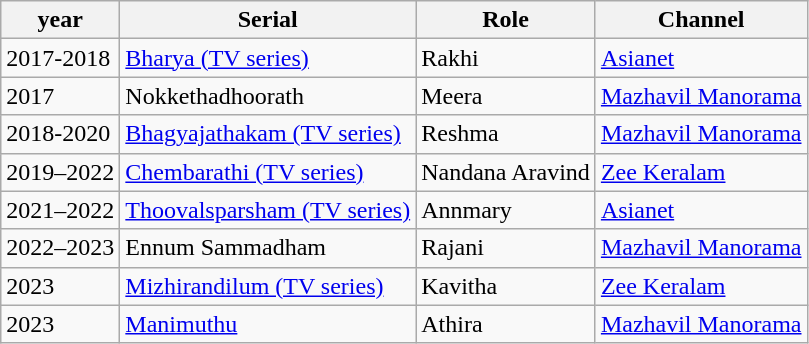<table class="wikitable sortable">
<tr>
<th>year</th>
<th>Serial</th>
<th>Role</th>
<th>Channel</th>
</tr>
<tr>
<td>2017-2018</td>
<td><a href='#'>Bharya (TV series)</a></td>
<td>Rakhi</td>
<td><a href='#'>Asianet</a></td>
</tr>
<tr>
<td>2017</td>
<td>Nokkethadhoorath</td>
<td>Meera</td>
<td><a href='#'>Mazhavil Manorama</a></td>
</tr>
<tr>
<td>2018-2020</td>
<td><a href='#'>Bhagyajathakam (TV series)</a></td>
<td>Reshma</td>
<td><a href='#'>Mazhavil Manorama</a></td>
</tr>
<tr>
<td>2019–2022</td>
<td><a href='#'>Chembarathi (TV series)</a></td>
<td>Nandana Aravind</td>
<td><a href='#'>Zee Keralam</a></td>
</tr>
<tr>
<td>2021–2022</td>
<td><a href='#'>Thoovalsparsham (TV series)</a></td>
<td>Annmary</td>
<td><a href='#'>Asianet</a></td>
</tr>
<tr>
<td>2022–2023</td>
<td>Ennum Sammadham</td>
<td>Rajani</td>
<td><a href='#'>Mazhavil Manorama</a></td>
</tr>
<tr>
<td>2023</td>
<td><a href='#'>Mizhirandilum (TV series)</a></td>
<td>Kavitha</td>
<td><a href='#'>Zee Keralam</a></td>
</tr>
<tr>
<td>2023</td>
<td><a href='#'>Manimuthu</a></td>
<td>Athira</td>
<td><a href='#'>Mazhavil Manorama</a></td>
</tr>
</table>
